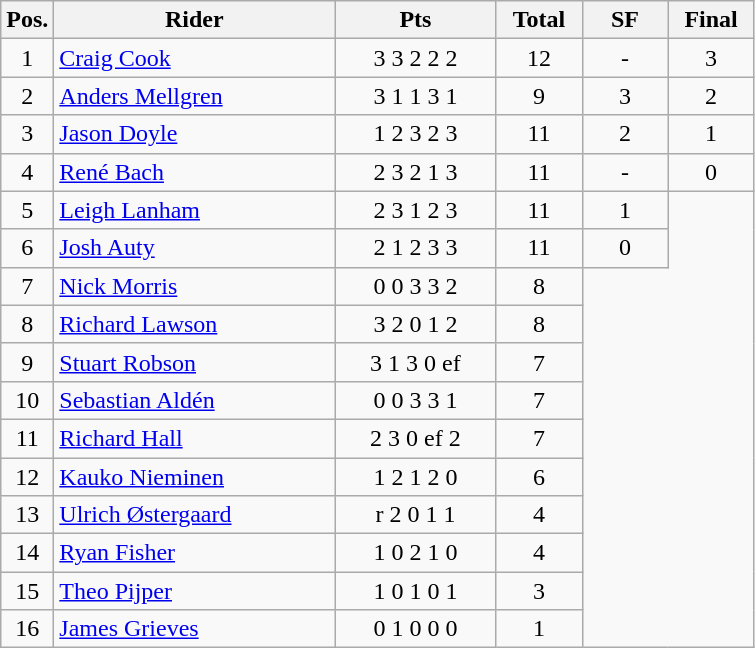<table class=wikitable>
<tr>
<th width=25px>Pos.</th>
<th width=180px>Rider</th>
<th width=100px>Pts</th>
<th width=50px>Total</th>
<th width=50px>SF</th>
<th width=50px>Final</th>
</tr>
<tr align=center >
<td>1</td>
<td align=left> <a href='#'>Craig Cook</a></td>
<td>3	3	2	2	2</td>
<td>12</td>
<td>-</td>
<td>3</td>
</tr>
<tr align=center>
<td>2</td>
<td align=left> <a href='#'>Anders Mellgren</a></td>
<td>3	1	1	3	1</td>
<td>9</td>
<td>3</td>
<td>2</td>
</tr>
<tr align=center>
<td>3</td>
<td align=left> <a href='#'>Jason Doyle</a></td>
<td>1	2	3	2	3</td>
<td>11</td>
<td>2</td>
<td>1</td>
</tr>
<tr align=center>
<td>4</td>
<td align=left> <a href='#'>René Bach</a></td>
<td>2	3	2	1	3</td>
<td>11</td>
<td>-</td>
<td>0</td>
</tr>
<tr align=center>
<td>5</td>
<td align=left> <a href='#'>Leigh Lanham</a></td>
<td>2	3	1	2	3</td>
<td>11</td>
<td>1</td>
</tr>
<tr align=center>
<td>6</td>
<td align=left> <a href='#'>Josh Auty</a></td>
<td>2	1	2	3	3</td>
<td>11</td>
<td>0</td>
</tr>
<tr align=center>
<td>7</td>
<td align=left> <a href='#'>Nick Morris</a></td>
<td>0	0	3	3	2</td>
<td>8</td>
</tr>
<tr align=center>
<td>8</td>
<td align=left> <a href='#'>Richard Lawson</a></td>
<td>3	2	0	1	2</td>
<td>8</td>
</tr>
<tr align=center>
<td>9</td>
<td align=left> <a href='#'>Stuart Robson</a></td>
<td>3	1	3	0	ef</td>
<td>7</td>
</tr>
<tr align=center>
<td>10</td>
<td align=left> <a href='#'>Sebastian Aldén</a></td>
<td>0	0	3	3	1</td>
<td>7</td>
</tr>
<tr align=center>
<td>11</td>
<td align=left> <a href='#'>Richard Hall</a></td>
<td>2	3	0	ef	2</td>
<td>7</td>
</tr>
<tr align=center>
<td>12</td>
<td align=left> <a href='#'>Kauko Nieminen</a></td>
<td>1	2	1	2	0</td>
<td>6</td>
</tr>
<tr align=center>
<td>13</td>
<td align=left> <a href='#'>Ulrich Østergaard</a></td>
<td>r	2	0	1	1</td>
<td>4</td>
</tr>
<tr align=center>
<td>14</td>
<td align=left> <a href='#'>Ryan Fisher</a></td>
<td>1	0	2	1	0</td>
<td>4</td>
</tr>
<tr align=center>
<td>15</td>
<td align=left> <a href='#'>Theo Pijper</a></td>
<td>1	0	1	0	1</td>
<td>3</td>
</tr>
<tr align=center>
<td>16</td>
<td align=left> <a href='#'>James Grieves</a></td>
<td>0	1	0	0	0</td>
<td>1</td>
</tr>
</table>
